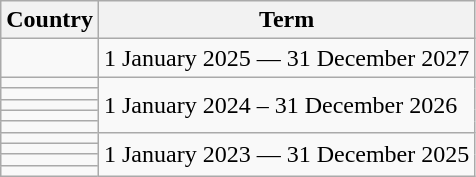<table class="wikitable">
<tr>
<th>Country</th>
<th>Term</th>
</tr>
<tr>
<td><br> 
 
 
</td>
<td>1 January 2025 — 31 December 2027</td>
</tr>
<tr>
<td></td>
<td rowspan=5>1 January 2024 – 31 December 2026</td>
</tr>
<tr>
<td></td>
</tr>
<tr>
<td></td>
</tr>
<tr>
<td></td>
</tr>
<tr>
<td></td>
</tr>
<tr>
<td></td>
<td rowspan="4">1 January 2023 —  31 December 2025</td>
</tr>
<tr>
<td></td>
</tr>
<tr>
<td></td>
</tr>
<tr>
<td></td>
</tr>
</table>
